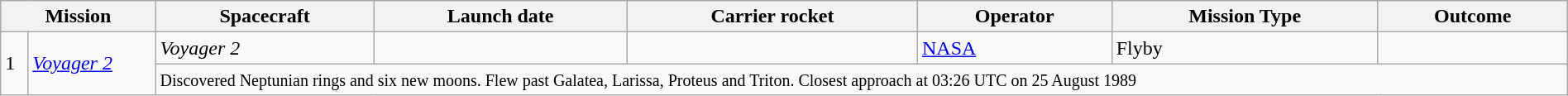<table class="wikitable sortable" style="width:100%">
<tr>
<th colspan="2">Mission</th>
<th>Spacecraft</th>
<th>Launch date</th>
<th>Carrier rocket</th>
<th>Operator</th>
<th>Mission Type</th>
<th>Outcome</th>
</tr>
<tr>
<td rowspan="2">1</td>
<td rowspan="2"><em><a href='#'>Voyager 2</a></em></td>
<td><em>Voyager 2</em></td>
<td></td>
<td></td>
<td> <a href='#'>NASA</a></td>
<td>Flyby</td>
<td></td>
</tr>
<tr>
<td colspan="6"><small>Discovered Neptunian rings and six new moons. Flew past Galatea, Larissa, Proteus and Triton. Closest approach at 03:26 UTC on 25 August 1989</small></td>
</tr>
</table>
